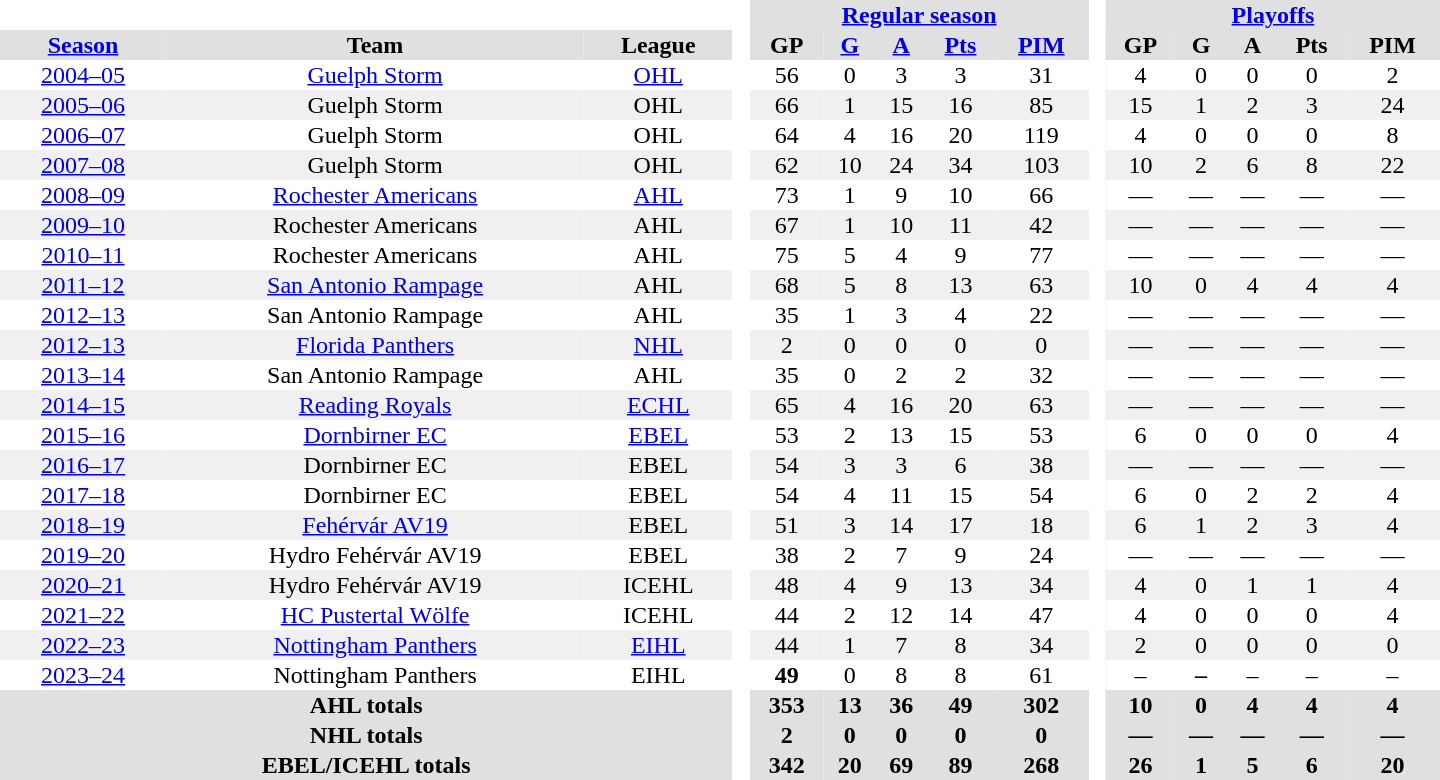<table border="0" cellpadding="1" cellspacing="0" ID="Table3" style="text-align:center; width:60em">
<tr bgcolor="#e0e0e0">
<th colspan="3" bgcolor="#ffffff"> </th>
<th rowspan="100" bgcolor="#ffffff"> </th>
<th colspan="5"><a href='#'>Regular season</a></th>
<th rowspan="100" bgcolor="#ffffff"> </th>
<th colspan="5"><a href='#'>Playoffs</a></th>
</tr>
<tr bgcolor="#e0e0e0">
<th><a href='#'>Season</a></th>
<th>Team</th>
<th>League</th>
<th>GP</th>
<th><a href='#'>G</a></th>
<th><a href='#'>A</a></th>
<th><a href='#'>Pts</a></th>
<th><a href='#'>PIM</a></th>
<th>GP</th>
<th>G</th>
<th>A</th>
<th>Pts</th>
<th>PIM</th>
</tr>
<tr>
<td><a href='#'>2004–05</a></td>
<td><a href='#'>Guelph Storm</a></td>
<td><a href='#'>OHL</a></td>
<td>56</td>
<td>0</td>
<td>3</td>
<td>3</td>
<td>31</td>
<td>4</td>
<td>0</td>
<td>0</td>
<td>0</td>
<td>2</td>
</tr>
<tr bgcolor="#f0f0f0">
<td><a href='#'>2005–06</a></td>
<td>Guelph Storm</td>
<td>OHL</td>
<td>66</td>
<td>1</td>
<td>15</td>
<td>16</td>
<td>85</td>
<td>15</td>
<td>1</td>
<td>2</td>
<td>3</td>
<td>24</td>
</tr>
<tr>
<td><a href='#'>2006–07</a></td>
<td>Guelph Storm</td>
<td>OHL</td>
<td>64</td>
<td>4</td>
<td>16</td>
<td>20</td>
<td>119</td>
<td>4</td>
<td>0</td>
<td>0</td>
<td>0</td>
<td>8</td>
</tr>
<tr bgcolor="#f0f0f0">
<td><a href='#'>2007–08</a></td>
<td>Guelph Storm</td>
<td>OHL</td>
<td>62</td>
<td>10</td>
<td>24</td>
<td>34</td>
<td>103</td>
<td>10</td>
<td>2</td>
<td>6</td>
<td>8</td>
<td>22</td>
</tr>
<tr>
<td><a href='#'>2008–09</a></td>
<td><a href='#'>Rochester Americans</a></td>
<td><a href='#'>AHL</a></td>
<td>73</td>
<td>1</td>
<td>9</td>
<td>10</td>
<td>66</td>
<td>—</td>
<td>—</td>
<td>—</td>
<td>—</td>
<td>—</td>
</tr>
<tr bgcolor="#f0f0f0">
<td><a href='#'>2009–10</a></td>
<td>Rochester Americans</td>
<td>AHL</td>
<td>67</td>
<td>1</td>
<td>10</td>
<td>11</td>
<td>42</td>
<td>—</td>
<td>—</td>
<td>—</td>
<td>—</td>
<td>—</td>
</tr>
<tr>
<td><a href='#'>2010–11</a></td>
<td>Rochester Americans</td>
<td>AHL</td>
<td>75</td>
<td>5</td>
<td>4</td>
<td>9</td>
<td>77</td>
<td>—</td>
<td>—</td>
<td>—</td>
<td>—</td>
<td>—</td>
</tr>
<tr bgcolor="#f0f0f0">
<td><a href='#'>2011–12</a></td>
<td><a href='#'>San Antonio Rampage</a></td>
<td>AHL</td>
<td>68</td>
<td>5</td>
<td>8</td>
<td>13</td>
<td>63</td>
<td>10</td>
<td>0</td>
<td>4</td>
<td>4</td>
<td>4</td>
</tr>
<tr>
<td><a href='#'>2012–13</a></td>
<td>San Antonio Rampage</td>
<td>AHL</td>
<td>35</td>
<td>1</td>
<td>3</td>
<td>4</td>
<td>22</td>
<td>—</td>
<td>—</td>
<td>—</td>
<td>—</td>
<td>—</td>
</tr>
<tr bgcolor="#f0f0f0">
<td><a href='#'>2012–13</a></td>
<td><a href='#'>Florida Panthers</a></td>
<td><a href='#'>NHL</a></td>
<td>2</td>
<td>0</td>
<td>0</td>
<td>0</td>
<td>0</td>
<td>—</td>
<td>—</td>
<td>—</td>
<td>—</td>
<td>—</td>
</tr>
<tr>
<td><a href='#'>2013–14</a></td>
<td>San Antonio Rampage</td>
<td>AHL</td>
<td>35</td>
<td>0</td>
<td>2</td>
<td>2</td>
<td>32</td>
<td>—</td>
<td>—</td>
<td>—</td>
<td>—</td>
<td>—</td>
</tr>
<tr bgcolor="#f0f0f0">
<td><a href='#'>2014–15</a></td>
<td><a href='#'>Reading Royals</a></td>
<td><a href='#'>ECHL</a></td>
<td>65</td>
<td>4</td>
<td>16</td>
<td>20</td>
<td>63</td>
<td>—</td>
<td>—</td>
<td>—</td>
<td>—</td>
<td>—</td>
</tr>
<tr>
<td><a href='#'>2015–16</a></td>
<td><a href='#'>Dornbirner EC</a></td>
<td><a href='#'>EBEL</a></td>
<td>53</td>
<td>2</td>
<td>13</td>
<td>15</td>
<td>53</td>
<td>6</td>
<td>0</td>
<td>0</td>
<td>0</td>
<td>4</td>
</tr>
<tr bgcolor="#f0f0f0">
<td><a href='#'>2016–17</a></td>
<td>Dornbirner EC</td>
<td>EBEL</td>
<td>54</td>
<td>3</td>
<td>3</td>
<td>6</td>
<td>38</td>
<td>—</td>
<td>—</td>
<td>—</td>
<td>—</td>
<td>—</td>
</tr>
<tr>
<td><a href='#'>2017–18</a></td>
<td>Dornbirner EC</td>
<td>EBEL</td>
<td>54</td>
<td>4</td>
<td>11</td>
<td>15</td>
<td>54</td>
<td>6</td>
<td>0</td>
<td>2</td>
<td>2</td>
<td>4</td>
</tr>
<tr bgcolor="#f0f0f0">
<td><a href='#'>2018–19</a></td>
<td><a href='#'>Fehérvár AV19</a></td>
<td>EBEL</td>
<td>51</td>
<td>3</td>
<td>14</td>
<td>17</td>
<td>18</td>
<td>6</td>
<td>1</td>
<td>2</td>
<td>3</td>
<td>4</td>
</tr>
<tr>
<td><a href='#'>2019–20</a></td>
<td>Hydro Fehérvár AV19</td>
<td>EBEL</td>
<td>38</td>
<td>2</td>
<td>7</td>
<td>9</td>
<td>24</td>
<td>—</td>
<td>—</td>
<td>—</td>
<td>—</td>
<td>—</td>
</tr>
<tr bgcolor="#f0f0f0">
<td><a href='#'>2020–21</a></td>
<td>Hydro Fehérvár AV19</td>
<td>ICEHL</td>
<td>48</td>
<td>4</td>
<td>9</td>
<td>13</td>
<td>34</td>
<td>4</td>
<td>0</td>
<td>1</td>
<td>1</td>
<td>4</td>
</tr>
<tr>
<td><a href='#'>2021–22</a></td>
<td><a href='#'>HC Pustertal Wölfe</a></td>
<td>ICEHL</td>
<td>44</td>
<td>2</td>
<td>12</td>
<td>14</td>
<td>47</td>
<td>4</td>
<td>0</td>
<td>0</td>
<td>0</td>
<td>4</td>
</tr>
<tr bgcolor="#f0f0f0">
<td><a href='#'>2022–23</a></td>
<td><a href='#'>Nottingham Panthers</a></td>
<td><a href='#'>EIHL</a></td>
<td>44</td>
<td>1</td>
<td>7</td>
<td>8</td>
<td>34</td>
<td>2</td>
<td>0</td>
<td>0</td>
<td>0</td>
<td>0</td>
</tr>
<tr>
<td><a href='#'>2023–24</a></td>
<td>Nottingham Panthers</td>
<td>EIHL</td>
<th>49</th>
<td>0</td>
<td>8</td>
<td>8</td>
<td>61</td>
<td>–</td>
<th>–</th>
<td>–</td>
<td>–</td>
<td>–</td>
</tr>
<tr bgcolor="#e0e0e0">
<th colspan="3">AHL totals</th>
<th>353</th>
<th>13</th>
<th>36</th>
<th>49</th>
<th>302</th>
<th>10</th>
<th>0</th>
<th>4</th>
<th>4</th>
<th>4</th>
</tr>
<tr bgcolor="#e0e0e0">
<th colspan="3">NHL totals</th>
<th>2</th>
<th>0</th>
<th>0</th>
<th>0</th>
<th>0</th>
<th>—</th>
<th>—</th>
<th>—</th>
<th>—</th>
<th>—</th>
</tr>
<tr bgcolor="#e0e0e0">
<th colspan="3">EBEL/ICEHL totals</th>
<th>342</th>
<th>20</th>
<th>69</th>
<th>89</th>
<th>268</th>
<th>26</th>
<th>1</th>
<th>5</th>
<th>6</th>
<th>20</th>
</tr>
</table>
